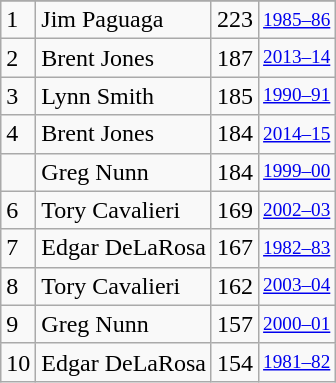<table class="wikitable">
<tr>
</tr>
<tr>
<td>1</td>
<td>Jim Paguaga</td>
<td>223</td>
<td style="font-size:80%;"><a href='#'>1985–86</a></td>
</tr>
<tr>
<td>2</td>
<td>Brent Jones</td>
<td>187</td>
<td style="font-size:80%;"><a href='#'>2013–14</a></td>
</tr>
<tr>
<td>3</td>
<td>Lynn Smith</td>
<td>185</td>
<td style="font-size:80%;"><a href='#'>1990–91</a></td>
</tr>
<tr>
<td>4</td>
<td>Brent Jones</td>
<td>184</td>
<td style="font-size:80%;"><a href='#'>2014–15</a></td>
</tr>
<tr>
<td></td>
<td>Greg Nunn</td>
<td>184</td>
<td style="font-size:80%;"><a href='#'>1999–00</a></td>
</tr>
<tr>
<td>6</td>
<td>Tory Cavalieri</td>
<td>169</td>
<td style="font-size:80%;"><a href='#'>2002–03</a></td>
</tr>
<tr>
<td>7</td>
<td>Edgar DeLaRosa</td>
<td>167</td>
<td style="font-size:80%;"><a href='#'>1982–83</a></td>
</tr>
<tr>
<td>8</td>
<td>Tory Cavalieri</td>
<td>162</td>
<td style="font-size:80%;"><a href='#'>2003–04</a></td>
</tr>
<tr>
<td>9</td>
<td>Greg Nunn</td>
<td>157</td>
<td style="font-size:80%;"><a href='#'>2000–01</a></td>
</tr>
<tr>
<td>10</td>
<td>Edgar DeLaRosa</td>
<td>154</td>
<td style="font-size:80%;"><a href='#'>1981–82</a></td>
</tr>
</table>
